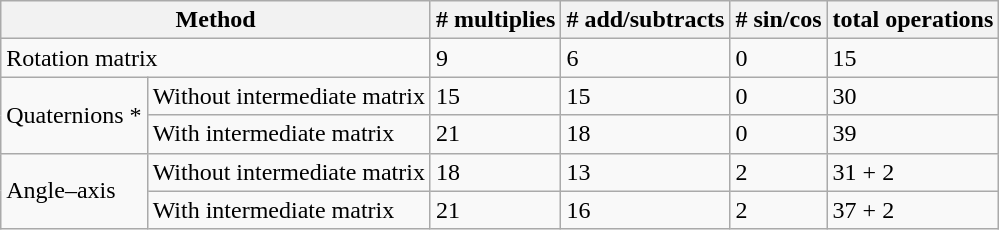<table class="wikitable">
<tr>
<th colspan=2>Method</th>
<th># multiplies</th>
<th># add/subtracts</th>
<th># sin/cos</th>
<th>total operations</th>
</tr>
<tr>
<td colspan=2>Rotation matrix</td>
<td>9</td>
<td>6</td>
<td>0</td>
<td>15</td>
</tr>
<tr>
<td rowspan=2>Quaternions *</td>
<td>Without intermediate matrix</td>
<td>15</td>
<td>15</td>
<td>0</td>
<td>30</td>
</tr>
<tr>
<td>With intermediate matrix</td>
<td>21</td>
<td>18</td>
<td>0</td>
<td>39</td>
</tr>
<tr>
<td rowspan=2>Angle–axis</td>
<td>Without intermediate matrix</td>
<td>18</td>
<td>13</td>
<td>2</td>
<td>31 + 2</td>
</tr>
<tr>
<td>With intermediate matrix</td>
<td>21</td>
<td>16</td>
<td>2</td>
<td>37 + 2</td>
</tr>
</table>
